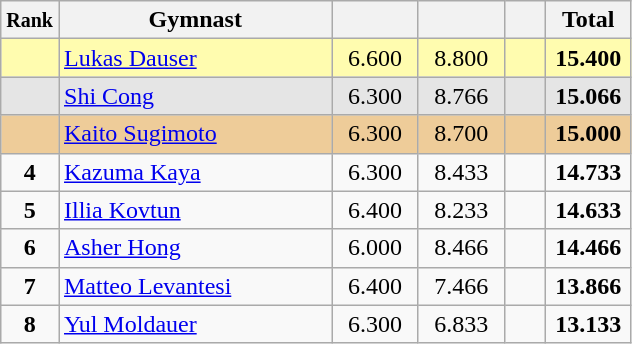<table style="text-align:center;" class="wikitable sortable">
<tr>
<th scope="col" style="width:15px;"><small>Rank</small></th>
<th scope="col" style="width:175px;">Gymnast</th>
<th scope="col" style="width:50px;"><small></small></th>
<th scope="col" style="width:50px;"><small></small></th>
<th scope="col" style="width:20px;"><small></small></th>
<th scope="col" style="width:50px;">Total</th>
</tr>
<tr style="background:#fffcaf;">
<td scope="row" style="text-align:center"><strong></strong></td>
<td style=text-align:left;"> <a href='#'>Lukas Dauser</a></td>
<td>6.600</td>
<td>8.800</td>
<td></td>
<td><strong>15.400</strong></td>
</tr>
<tr style="background:#e5e5e5;">
<td scope="row" style="text-align:center"><strong></strong></td>
<td style=text-align:left;"> <a href='#'>Shi Cong</a></td>
<td>6.300</td>
<td>8.766</td>
<td></td>
<td><strong>15.066</strong></td>
</tr>
<tr style="background:#ec9;">
<td scope="row" style="text-align:center"><strong></strong></td>
<td style=text-align:left;"> <a href='#'>Kaito Sugimoto</a></td>
<td>6.300</td>
<td>8.700</td>
<td></td>
<td><strong>15.000</strong></td>
</tr>
<tr>
<td scope="row" style="text-align:center"><strong>4</strong></td>
<td style=text-align:left;"> <a href='#'>Kazuma Kaya</a></td>
<td>6.300</td>
<td>8.433</td>
<td></td>
<td><strong>14.733</strong></td>
</tr>
<tr>
<td scope="row" style="text-align:center"><strong>5</strong></td>
<td style=text-align:left;"> <a href='#'>Illia Kovtun</a></td>
<td>6.400</td>
<td>8.233</td>
<td></td>
<td><strong>14.633</strong></td>
</tr>
<tr>
<td scope="row" style="text-align:center"><strong>6</strong></td>
<td style=text-align:left;"> <a href='#'>Asher Hong</a></td>
<td>6.000</td>
<td>8.466</td>
<td></td>
<td><strong>14.466</strong></td>
</tr>
<tr>
<td scope="row" style="text-align:center"><strong>7</strong></td>
<td style=text-align:left;"> <a href='#'>Matteo Levantesi</a></td>
<td>6.400</td>
<td>7.466</td>
<td></td>
<td><strong>13.866</strong></td>
</tr>
<tr>
<td scope="row" style="text-align:center"><strong>8</strong></td>
<td style=text-align:left;"> <a href='#'>Yul Moldauer</a></td>
<td>6.300</td>
<td>6.833</td>
<td></td>
<td><strong>13.133</strong></td>
</tr>
</table>
